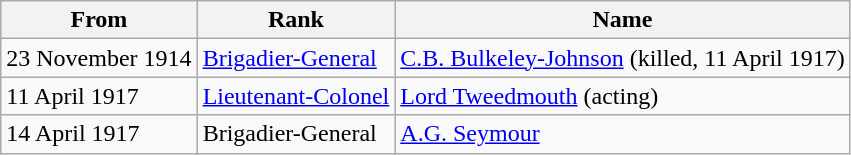<table class="wikitable">
<tr>
<th>From</th>
<th>Rank</th>
<th>Name</th>
</tr>
<tr>
<td>23 November 1914</td>
<td><a href='#'>Brigadier-General</a></td>
<td><a href='#'>C.B. Bulkeley-Johnson</a> (killed, 11 April 1917)</td>
</tr>
<tr>
<td>11 April 1917</td>
<td><a href='#'>Lieutenant-Colonel</a></td>
<td><a href='#'>Lord Tweedmouth</a> (acting)</td>
</tr>
<tr>
<td>14 April 1917</td>
<td>Brigadier-General</td>
<td><a href='#'>A.G. Seymour</a></td>
</tr>
</table>
